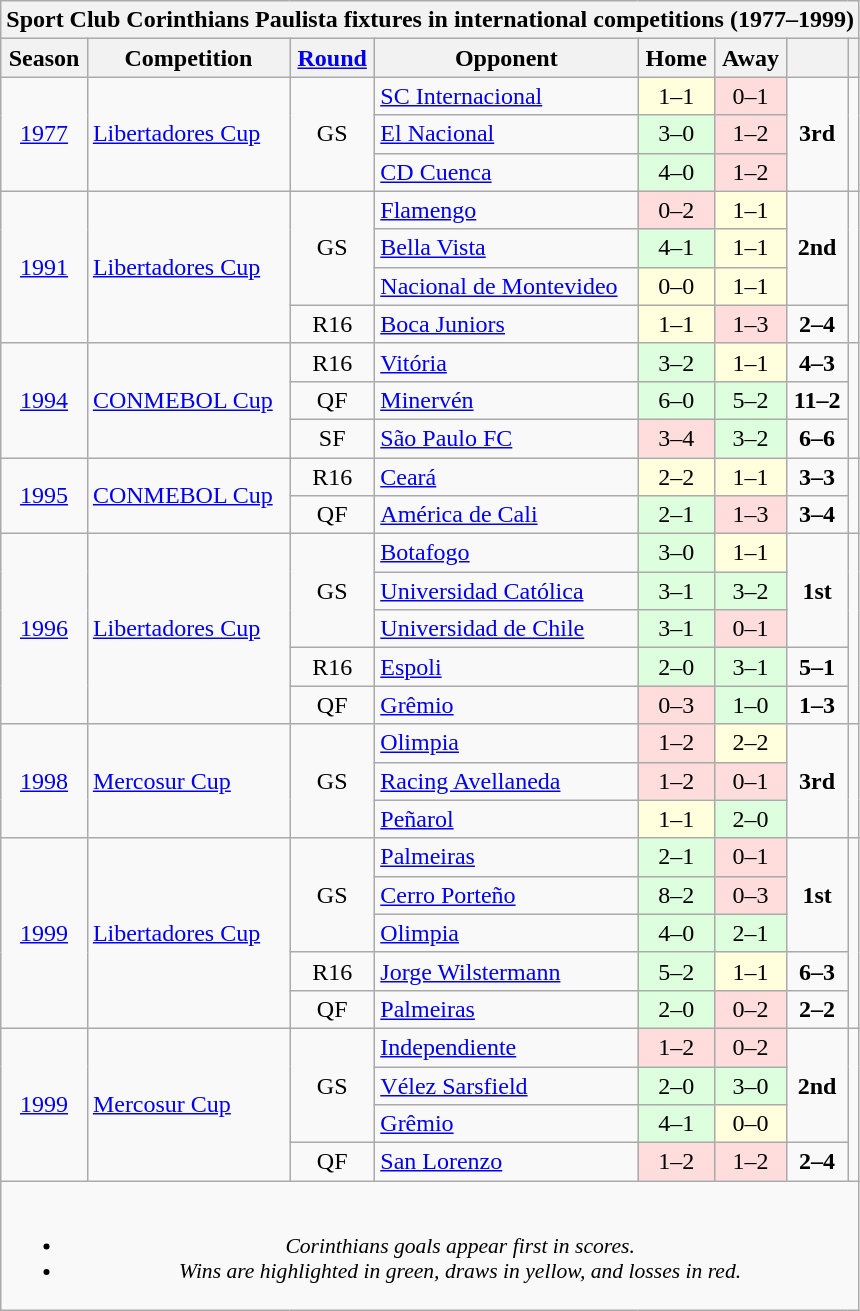<table class="wikitable collapsible collapsed" style="text-align: center;">
<tr>
<th colspan=8>Sport Club Corinthians Paulista fixtures in international competitions (1977–1999)</th>
</tr>
<tr>
<th scope=col>Season</th>
<th scope=col>Competition</th>
<th scope=col><a href='#'>Round</a></th>
<th scope=col>Opponent</th>
<th scope=col>Home</th>
<th scope=col>Away</th>
<th scope=col></th>
<th scope=col></th>
</tr>
<tr>
<td rowspan=3><a href='#'>1977</a></td>
<td rowspan="3" style="text-align:left;"><a href='#'>Libertadores Cup</a></td>
<td rowspan=3>GS</td>
<td align=left> <a href='#'>SC Internacional</a></td>
<td style="background:#ffd;">1–1</td>
<td style="background:#fdd;">0–1</td>
<td rowspan=3><strong>3rd</strong></td>
<td rowspan=3></td>
</tr>
<tr>
<td align=left> <a href='#'>El Nacional</a></td>
<td style="background:#dfd;">3–0</td>
<td style="background:#fdd;">1–2</td>
</tr>
<tr>
<td align=left> <a href='#'>CD Cuenca</a></td>
<td style="background:#dfd;">4–0</td>
<td style="background:#fdd;">1–2</td>
</tr>
<tr>
<td rowspan=4><a href='#'>1991</a></td>
<td rowspan="4" style="text-align:left;"><a href='#'>Libertadores Cup</a></td>
<td rowspan=3>GS</td>
<td align=left> <a href='#'>Flamengo</a></td>
<td style="background:#fdd;">0–2</td>
<td style="background:#ffd;">1–1</td>
<td rowspan=3><strong>2nd</strong></td>
<td rowspan=4></td>
</tr>
<tr>
<td align=left> <a href='#'>Bella Vista</a></td>
<td style="background:#dfd;">4–1</td>
<td style="background:#ffd;">1–1</td>
</tr>
<tr>
<td align=left> <a href='#'>Nacional de Montevideo</a></td>
<td style="background:#ffd;">0–0</td>
<td style="background:#ffd;">1–1</td>
</tr>
<tr>
<td>R16</td>
<td align=left> <a href='#'>Boca Juniors</a></td>
<td style="background:#ffd;">1–1</td>
<td style="background:#fdd;">1–3</td>
<td><strong>2–4</strong></td>
</tr>
<tr>
<td rowspan=3><a href='#'>1994</a></td>
<td rowspan="3" style="text-align:left;"><a href='#'>CONMEBOL Cup</a></td>
<td>R16</td>
<td align=left> <a href='#'>Vitória</a></td>
<td style="background:#dfd;">3–2</td>
<td style="background:#ffd;">1–1</td>
<td><strong>4–3</strong></td>
<td rowspan=3></td>
</tr>
<tr>
<td>QF</td>
<td align=left> <a href='#'>Minervén</a></td>
<td style="background:#dfd;">6–0</td>
<td style="background:#dfd;">5–2</td>
<td><strong>11–2</strong></td>
</tr>
<tr>
<td>SF</td>
<td align=left> <a href='#'>São Paulo FC</a></td>
<td style="background:#fdd;">3–4</td>
<td style="background:#dfd;">3–2</td>
<td><strong>6–6</strong> </td>
</tr>
<tr>
<td rowspan=2><a href='#'>1995</a></td>
<td rowspan="2" style="text-align:left;"><a href='#'>CONMEBOL Cup</a></td>
<td>R16</td>
<td align=left> <a href='#'>Ceará</a></td>
<td style="background:#ffd;">2–2</td>
<td style="background:#ffd;">1–1</td>
<td><strong>3–3</strong> </td>
<td rowspan=2></td>
</tr>
<tr>
<td>QF</td>
<td align=left> <a href='#'>América de Cali</a></td>
<td style="background:#dfd;">2–1</td>
<td style="background:#fdd;">1–3</td>
<td><strong>3–4</strong></td>
</tr>
<tr>
<td rowspan=5><a href='#'>1996</a></td>
<td rowspan="5" style="text-align:left;"><a href='#'>Libertadores Cup</a></td>
<td rowspan=3>GS</td>
<td align=left> <a href='#'>Botafogo</a></td>
<td style="background:#dfd;">3–0</td>
<td style="background:#ffd;">1–1</td>
<td rowspan=3><strong>1st</strong></td>
<td rowspan=5></td>
</tr>
<tr>
<td align=left> <a href='#'>Universidad Católica</a></td>
<td style="background:#dfd;">3–1</td>
<td style="background:#dfd;">3–2</td>
</tr>
<tr>
<td align=left> <a href='#'>Universidad de Chile</a></td>
<td style="background:#dfd;">3–1</td>
<td style="background:#fdd;">0–1</td>
</tr>
<tr>
<td>R16</td>
<td align=left> <a href='#'>Espoli</a></td>
<td style="background:#dfd;">2–0</td>
<td style="background:#dfd;">3–1</td>
<td><strong>5–1</strong></td>
</tr>
<tr>
<td>QF</td>
<td align=left> <a href='#'>Grêmio</a></td>
<td style="background:#fdd;">0–3</td>
<td style="background:#dfd;">1–0</td>
<td><strong>1–3</strong></td>
</tr>
<tr>
<td rowspan=3><a href='#'>1998</a></td>
<td rowspan="3" style="text-align:left;"><a href='#'>Mercosur Cup</a></td>
<td rowspan=3>GS</td>
<td align=left> <a href='#'>Olimpia</a></td>
<td style="background:#fdd;">1–2</td>
<td style="background:#ffd;">2–2</td>
<td rowspan=3><strong>3rd</strong></td>
<td rowspan=3></td>
</tr>
<tr>
<td align=left> <a href='#'>Racing Avellaneda</a></td>
<td style="background:#fdd;">1–2</td>
<td style="background:#fdd;">0–1</td>
</tr>
<tr>
<td align=left> <a href='#'>Peñarol</a></td>
<td style="background:#ffd;">1–1</td>
<td style="background:#dfd;">2–0</td>
</tr>
<tr>
<td rowspan=5><a href='#'>1999</a></td>
<td rowspan="5" style="text-align:left;"><a href='#'>Libertadores Cup</a></td>
<td rowspan=3>GS</td>
<td align=left> <a href='#'>Palmeiras</a></td>
<td style="background:#dfd;">2–1</td>
<td style="background:#fdd;">0–1</td>
<td rowspan=3><strong>1st</strong></td>
<td rowspan=5></td>
</tr>
<tr>
<td align=left> <a href='#'>Cerro Porteño</a></td>
<td style="background:#dfd;">8–2</td>
<td style="background:#fdd;">0–3</td>
</tr>
<tr>
<td align=left> <a href='#'>Olimpia</a></td>
<td style="background:#dfd;">4–0</td>
<td style="background:#dfd;">2–1</td>
</tr>
<tr>
<td>R16</td>
<td align=left> <a href='#'>Jorge Wilstermann</a></td>
<td style="background:#dfd;">5–2</td>
<td style="background:#ffd;">1–1</td>
<td><strong>6–3</strong></td>
</tr>
<tr>
<td>QF</td>
<td align=left> <a href='#'>Palmeiras</a></td>
<td style="background:#dfd;">2–0</td>
<td style="background:#fdd;">0–2</td>
<td><strong>2–2</strong> </td>
</tr>
<tr>
<td rowspan=4><a href='#'>1999</a></td>
<td rowspan="4" style="text-align:left;"><a href='#'>Mercosur Cup</a></td>
<td rowspan=3>GS</td>
<td align=left> <a href='#'>Independiente</a></td>
<td style="background:#fdd;">1–2</td>
<td style="background:#fdd;">0–2</td>
<td rowspan=3><strong>2nd</strong></td>
<td rowspan=4></td>
</tr>
<tr>
<td align=left> <a href='#'>Vélez Sarsfield</a></td>
<td style="background:#dfd;">2–0</td>
<td style="background:#dfd;">3–0</td>
</tr>
<tr>
<td align=left> <a href='#'>Grêmio</a></td>
<td style="background:#dfd;">4–1</td>
<td style="background:#ffd;">0–0</td>
</tr>
<tr>
<td>QF</td>
<td align=left> <a href='#'>San Lorenzo</a></td>
<td style="background:#fdd;">1–2</td>
<td style="background:#fdd;">1–2</td>
<td><strong>2–4</strong></td>
</tr>
<tr>
<td colspan=8 style="font-style:italic; font-size:90%"><br><ul><li>Corinthians goals appear first in scores.</li><li>Wins are highlighted in green, draws in yellow, and losses in red.</li></ul></td>
</tr>
</table>
